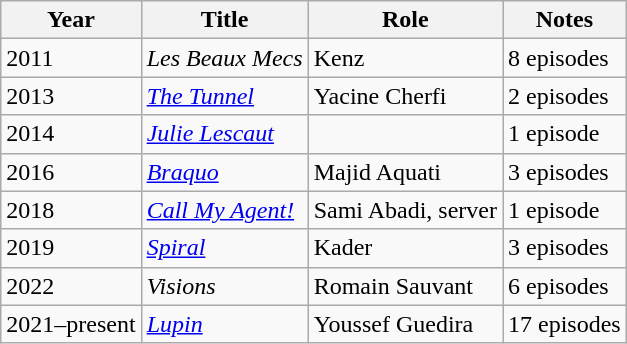<table class="wikitable sortable">
<tr>
<th>Year</th>
<th>Title</th>
<th>Role</th>
<th class="unsortable">Notes</th>
</tr>
<tr>
<td>2011</td>
<td><em>Les Beaux Mecs</em></td>
<td>Kenz</td>
<td>8 episodes</td>
</tr>
<tr>
<td>2013</td>
<td><em><a href='#'>The Tunnel</a></em></td>
<td>Yacine Cherfi</td>
<td>2 episodes</td>
</tr>
<tr>
<td>2014</td>
<td><em><a href='#'>Julie Lescaut</a></em></td>
<td></td>
<td>1 episode</td>
</tr>
<tr>
<td>2016</td>
<td><em><a href='#'>Braquo</a></em></td>
<td>Majid Aquati</td>
<td>3 episodes</td>
</tr>
<tr>
<td>2018</td>
<td><em><a href='#'>Call My Agent!</a></em></td>
<td>Sami Abadi, server</td>
<td>1 episode</td>
</tr>
<tr>
<td>2019</td>
<td><em><a href='#'>Spiral</a></em></td>
<td>Kader</td>
<td>3 episodes</td>
</tr>
<tr>
<td>2022</td>
<td><em>Visions</em></td>
<td>Romain Sauvant</td>
<td>6 episodes</td>
</tr>
<tr>
<td>2021–present</td>
<td><em><a href='#'>Lupin</a></em></td>
<td>Youssef Guedira</td>
<td>17 episodes</td>
</tr>
</table>
